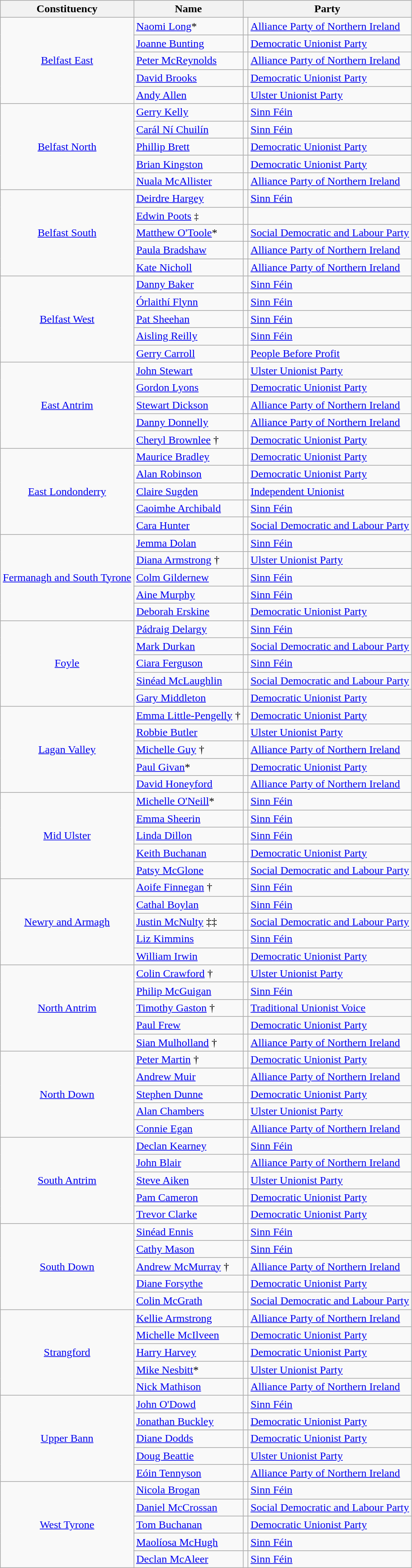<table class="wikitable sortable">
<tr>
<th>Constituency</th>
<th>Name</th>
<th colspan="2">Party</th>
</tr>
<tr>
<td rowspan="5" style="text-align:center;"><a href='#'>Belfast East</a><br></td>
<td><a href='#'>Naomi Long</a>*</td>
<td></td>
<td><a href='#'>Alliance Party of Northern Ireland</a></td>
</tr>
<tr>
<td><a href='#'>Joanne Bunting</a></td>
<td></td>
<td><a href='#'>Democratic Unionist Party</a></td>
</tr>
<tr>
<td><a href='#'>Peter McReynolds</a></td>
<td></td>
<td><a href='#'>Alliance Party of Northern Ireland</a></td>
</tr>
<tr>
<td><a href='#'>David Brooks</a></td>
<td></td>
<td><a href='#'>Democratic Unionist Party</a></td>
</tr>
<tr>
<td><a href='#'>Andy Allen</a></td>
<td></td>
<td><a href='#'>Ulster Unionist Party</a></td>
</tr>
<tr>
<td rowspan="5" style="text-align:center;"><a href='#'>Belfast North</a><br></td>
<td><a href='#'>Gerry Kelly</a></td>
<td></td>
<td><a href='#'>Sinn Féin</a></td>
</tr>
<tr>
<td><a href='#'>Carál Ní Chuilín</a></td>
<td></td>
<td><a href='#'>Sinn Féin</a></td>
</tr>
<tr>
<td><a href='#'>Phillip Brett</a></td>
<td></td>
<td><a href='#'>Democratic Unionist Party</a></td>
</tr>
<tr>
<td><a href='#'>Brian Kingston</a></td>
<td></td>
<td><a href='#'>Democratic Unionist Party</a></td>
</tr>
<tr>
<td><a href='#'>Nuala McAllister</a></td>
<td></td>
<td><a href='#'>Alliance Party of Northern Ireland</a></td>
</tr>
<tr>
<td rowspan="5" style="text-align:center;"><a href='#'>Belfast South</a><br></td>
<td><a href='#'>Deirdre Hargey</a></td>
<td></td>
<td><a href='#'>Sinn Féin</a></td>
</tr>
<tr>
<td><a href='#'>Edwin Poots</a> <small>‡</small></td>
<td></td>
</tr>
<tr>
<td><a href='#'>Matthew O'Toole</a>*</td>
<td></td>
<td><a href='#'>Social Democratic and Labour Party</a></td>
</tr>
<tr>
<td><a href='#'>Paula Bradshaw</a></td>
<td></td>
<td><a href='#'>Alliance Party of Northern Ireland</a></td>
</tr>
<tr>
<td><a href='#'>Kate Nicholl</a></td>
<td></td>
<td><a href='#'>Alliance Party of Northern Ireland</a></td>
</tr>
<tr>
<td rowspan="5" style="text-align:center;"><a href='#'>Belfast West</a><br></td>
<td><a href='#'>Danny Baker</a></td>
<td></td>
<td><a href='#'>Sinn Féin</a></td>
</tr>
<tr>
<td><a href='#'>Órlaithí Flynn</a></td>
<td></td>
<td><a href='#'>Sinn Féin</a></td>
</tr>
<tr>
<td><a href='#'>Pat Sheehan</a></td>
<td></td>
<td><a href='#'>Sinn Féin</a></td>
</tr>
<tr>
<td><a href='#'>Aisling Reilly</a></td>
<td></td>
<td><a href='#'>Sinn Féin</a></td>
</tr>
<tr>
<td><a href='#'>Gerry Carroll</a></td>
<td></td>
<td><a href='#'>People Before Profit</a></td>
</tr>
<tr>
<td rowspan="5" style="text-align:center;"><a href='#'>East Antrim</a><br></td>
<td><a href='#'>John Stewart</a></td>
<td></td>
<td><a href='#'>Ulster Unionist Party</a></td>
</tr>
<tr>
<td><a href='#'>Gordon Lyons</a></td>
<td></td>
<td><a href='#'>Democratic Unionist Party</a></td>
</tr>
<tr>
<td><a href='#'>Stewart Dickson</a></td>
<td></td>
<td><a href='#'>Alliance Party of Northern Ireland</a></td>
</tr>
<tr>
<td><a href='#'>Danny Donnelly</a></td>
<td></td>
<td><a href='#'>Alliance Party of Northern Ireland</a></td>
</tr>
<tr>
<td><a href='#'>Cheryl Brownlee</a> †</td>
<td></td>
<td><a href='#'>Democratic Unionist Party</a></td>
</tr>
<tr>
<td rowspan="5" style="text-align:center;"><a href='#'>East Londonderry</a><br></td>
<td><a href='#'>Maurice Bradley</a></td>
<td></td>
<td><a href='#'>Democratic Unionist Party</a></td>
</tr>
<tr>
<td><a href='#'>Alan Robinson</a></td>
<td></td>
<td><a href='#'>Democratic Unionist Party</a></td>
</tr>
<tr>
<td><a href='#'>Claire Sugden</a></td>
<td></td>
<td><a href='#'>Independent Unionist</a></td>
</tr>
<tr>
<td><a href='#'>Caoimhe Archibald</a></td>
<td></td>
<td><a href='#'>Sinn Féin</a></td>
</tr>
<tr>
<td><a href='#'>Cara Hunter</a></td>
<td></td>
<td><a href='#'>Social Democratic and Labour Party</a></td>
</tr>
<tr>
<td rowspan="5" style="text-align:center;"><a href='#'>Fermanagh and South Tyrone</a><br></td>
<td><a href='#'>Jemma Dolan</a></td>
<td></td>
<td><a href='#'>Sinn Féin</a></td>
</tr>
<tr>
<td><a href='#'>Diana Armstrong</a> †</td>
<td></td>
<td><a href='#'>Ulster Unionist Party</a></td>
</tr>
<tr>
<td><a href='#'>Colm Gildernew</a></td>
<td></td>
<td><a href='#'>Sinn Féin</a></td>
</tr>
<tr>
<td><a href='#'>Aine Murphy</a></td>
<td></td>
<td><a href='#'>Sinn Féin</a></td>
</tr>
<tr>
<td><a href='#'>Deborah Erskine</a></td>
<td></td>
<td><a href='#'>Democratic Unionist Party</a></td>
</tr>
<tr>
<td rowspan="5" style="text-align:center;"><a href='#'>Foyle</a><br></td>
<td><a href='#'>Pádraig Delargy</a></td>
<td></td>
<td><a href='#'>Sinn Féin</a></td>
</tr>
<tr>
<td><a href='#'>Mark Durkan</a></td>
<td></td>
<td><a href='#'>Social Democratic and Labour Party</a></td>
</tr>
<tr>
<td><a href='#'>Ciara Ferguson</a></td>
<td></td>
<td><a href='#'>Sinn Féin</a></td>
</tr>
<tr>
<td><a href='#'>Sinéad McLaughlin</a></td>
<td></td>
<td><a href='#'>Social Democratic and Labour Party</a></td>
</tr>
<tr>
<td><a href='#'>Gary Middleton</a></td>
<td></td>
<td><a href='#'>Democratic Unionist Party</a></td>
</tr>
<tr>
<td rowspan="5" style="text-align:center;"><a href='#'>Lagan Valley</a><br></td>
<td><a href='#'>Emma Little-Pengelly</a> †</td>
<td></td>
<td><a href='#'>Democratic Unionist Party</a></td>
</tr>
<tr>
<td><a href='#'>Robbie Butler</a></td>
<td></td>
<td><a href='#'>Ulster Unionist Party</a></td>
</tr>
<tr>
<td><a href='#'>Michelle Guy</a> †</td>
<td></td>
<td><a href='#'>Alliance Party of Northern Ireland</a></td>
</tr>
<tr>
<td><a href='#'>Paul Givan</a>*</td>
<td></td>
<td><a href='#'>Democratic Unionist Party</a></td>
</tr>
<tr>
<td><a href='#'>David Honeyford</a></td>
<td></td>
<td><a href='#'>Alliance Party of Northern Ireland</a></td>
</tr>
<tr>
<td rowspan="5" style="text-align:center;"><a href='#'>Mid Ulster</a><br></td>
<td><a href='#'>Michelle O'Neill</a>*</td>
<td></td>
<td><a href='#'>Sinn Féin</a></td>
</tr>
<tr>
<td><a href='#'>Emma Sheerin</a></td>
<td></td>
<td><a href='#'>Sinn Féin</a></td>
</tr>
<tr>
<td><a href='#'>Linda Dillon</a></td>
<td></td>
<td><a href='#'>Sinn Féin</a></td>
</tr>
<tr>
<td><a href='#'>Keith Buchanan</a></td>
<td></td>
<td><a href='#'>Democratic Unionist Party</a></td>
</tr>
<tr>
<td><a href='#'>Patsy McGlone</a></td>
<td></td>
<td><a href='#'>Social Democratic and Labour Party</a></td>
</tr>
<tr>
<td rowspan="5" style="text-align:center;"><a href='#'>Newry and Armagh</a><br></td>
<td><a href='#'>Aoife Finnegan</a> †</td>
<td></td>
<td><a href='#'>Sinn Féin</a></td>
</tr>
<tr>
<td><a href='#'>Cathal Boylan</a></td>
<td></td>
<td><a href='#'>Sinn Féin</a></td>
</tr>
<tr>
<td><a href='#'>Justin McNulty</a> ‡‡</td>
<td></td>
<td><a href='#'>Social Democratic and Labour Party</a></td>
</tr>
<tr>
<td><a href='#'>Liz Kimmins</a></td>
<td></td>
<td><a href='#'>Sinn Féin</a></td>
</tr>
<tr>
<td><a href='#'>William Irwin</a></td>
<td></td>
<td><a href='#'>Democratic Unionist Party</a></td>
</tr>
<tr>
<td rowspan="5" style="text-align:center;"><a href='#'>North Antrim</a><br></td>
<td><a href='#'>Colin Crawford</a> †</td>
<td></td>
<td><a href='#'>Ulster Unionist Party</a></td>
</tr>
<tr>
<td><a href='#'>Philip McGuigan</a></td>
<td></td>
<td><a href='#'>Sinn Féin</a></td>
</tr>
<tr>
<td><a href='#'>Timothy Gaston</a> †</td>
<td></td>
<td><a href='#'>Traditional Unionist Voice</a></td>
</tr>
<tr>
<td><a href='#'>Paul Frew</a></td>
<td></td>
<td><a href='#'>Democratic Unionist Party</a></td>
</tr>
<tr>
<td><a href='#'>Sian Mulholland</a> †</td>
<td></td>
<td><a href='#'>Alliance Party of Northern Ireland</a></td>
</tr>
<tr>
<td rowspan="5" style="text-align:center;"><a href='#'>North Down</a><br></td>
<td><a href='#'>Peter Martin</a> †</td>
<td></td>
<td><a href='#'>Democratic Unionist Party</a></td>
</tr>
<tr>
<td><a href='#'>Andrew Muir</a></td>
<td></td>
<td><a href='#'>Alliance Party of Northern Ireland</a></td>
</tr>
<tr>
<td><a href='#'>Stephen Dunne</a></td>
<td></td>
<td><a href='#'>Democratic Unionist Party</a></td>
</tr>
<tr>
<td><a href='#'>Alan Chambers</a></td>
<td></td>
<td><a href='#'>Ulster Unionist Party</a></td>
</tr>
<tr>
<td><a href='#'>Connie Egan</a></td>
<td></td>
<td><a href='#'>Alliance Party of Northern Ireland</a></td>
</tr>
<tr>
<td rowspan="5" style="text-align:center;"><a href='#'>South Antrim</a><br></td>
<td><a href='#'>Declan Kearney</a></td>
<td></td>
<td><a href='#'>Sinn Féin</a></td>
</tr>
<tr>
<td><a href='#'>John Blair</a></td>
<td></td>
<td><a href='#'>Alliance Party of Northern Ireland</a></td>
</tr>
<tr>
<td><a href='#'>Steve Aiken</a></td>
<td></td>
<td><a href='#'>Ulster Unionist Party</a></td>
</tr>
<tr>
<td><a href='#'>Pam Cameron</a></td>
<td></td>
<td><a href='#'>Democratic Unionist Party</a></td>
</tr>
<tr>
<td><a href='#'>Trevor Clarke</a></td>
<td></td>
<td><a href='#'>Democratic Unionist Party</a></td>
</tr>
<tr>
<td rowspan="5" style="text-align:center;"><a href='#'>South Down</a><br></td>
<td><a href='#'>Sinéad Ennis</a></td>
<td></td>
<td><a href='#'>Sinn Féin</a></td>
</tr>
<tr>
<td><a href='#'>Cathy Mason</a></td>
<td></td>
<td><a href='#'>Sinn Féin</a></td>
</tr>
<tr>
<td><a href='#'>Andrew McMurray</a> †</td>
<td></td>
<td><a href='#'>Alliance Party of Northern Ireland</a></td>
</tr>
<tr>
<td><a href='#'>Diane Forsythe</a></td>
<td></td>
<td><a href='#'>Democratic Unionist Party</a></td>
</tr>
<tr>
<td><a href='#'>Colin McGrath</a></td>
<td></td>
<td><a href='#'>Social Democratic and Labour Party</a></td>
</tr>
<tr>
<td rowspan="5" style="text-align:center;"><a href='#'>Strangford</a><br></td>
<td><a href='#'>Kellie Armstrong</a></td>
<td></td>
<td><a href='#'>Alliance Party of Northern Ireland</a></td>
</tr>
<tr>
<td><a href='#'>Michelle McIlveen</a></td>
<td></td>
<td><a href='#'>Democratic Unionist Party</a></td>
</tr>
<tr>
<td><a href='#'>Harry Harvey</a></td>
<td></td>
<td><a href='#'>Democratic Unionist Party</a></td>
</tr>
<tr>
<td><a href='#'>Mike Nesbitt</a>*</td>
<td></td>
<td><a href='#'>Ulster Unionist Party</a></td>
</tr>
<tr>
<td><a href='#'>Nick Mathison</a></td>
<td></td>
<td><a href='#'>Alliance Party of Northern Ireland</a></td>
</tr>
<tr>
<td rowspan="5" style="text-align:center;"><a href='#'>Upper Bann</a><br></td>
<td><a href='#'>John O'Dowd</a></td>
<td></td>
<td><a href='#'>Sinn Féin</a></td>
</tr>
<tr>
<td><a href='#'>Jonathan Buckley</a></td>
<td></td>
<td><a href='#'>Democratic Unionist Party</a></td>
</tr>
<tr>
<td><a href='#'>Diane Dodds</a></td>
<td></td>
<td><a href='#'>Democratic Unionist Party</a></td>
</tr>
<tr>
<td><a href='#'>Doug Beattie</a></td>
<td></td>
<td><a href='#'>Ulster Unionist Party</a></td>
</tr>
<tr>
<td><a href='#'>Eóin Tennyson</a></td>
<td></td>
<td><a href='#'>Alliance Party of Northern Ireland</a></td>
</tr>
<tr>
<td rowspan="5" style="text-align:center;"><a href='#'>West Tyrone</a><br></td>
<td><a href='#'>Nicola Brogan</a></td>
<td></td>
<td><a href='#'>Sinn Féin</a></td>
</tr>
<tr>
<td><a href='#'>Daniel McCrossan</a></td>
<td></td>
<td><a href='#'>Social Democratic and Labour Party</a></td>
</tr>
<tr>
<td><a href='#'>Tom Buchanan</a></td>
<td></td>
<td><a href='#'>Democratic Unionist Party</a></td>
</tr>
<tr>
<td><a href='#'>Maolíosa McHugh</a></td>
<td></td>
<td><a href='#'>Sinn Féin</a></td>
</tr>
<tr>
<td><a href='#'>Declan McAleer</a></td>
<td></td>
<td><a href='#'>Sinn Féin</a></td>
</tr>
</table>
